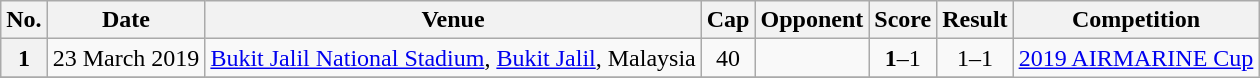<table class="wikitable sortable plainrowheaders">
<tr>
<th scope=col>No.</th>
<th scope=col data-sort-type=date>Date</th>
<th scope=col>Venue</th>
<th scope=col>Cap</th>
<th scope=col>Opponent</th>
<th scope=col>Score</th>
<th scope=col>Result</th>
<th scope=col>Competition</th>
</tr>
<tr>
<th scope=row>1</th>
<td>23 March 2019</td>
<td><a href='#'>Bukit Jalil National Stadium</a>, <a href='#'>Bukit Jalil</a>, Malaysia</td>
<td align=center>40</td>
<td></td>
<td align=center><strong>1</strong>–1</td>
<td align=center>1–1</td>
<td rowspan=2><a href='#'>2019 AIRMARINE Cup</a></td>
</tr>
<tr>
</tr>
</table>
